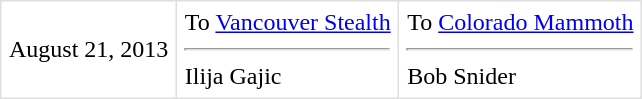<table border=1 style="border-collapse:collapse" bordercolor="#DFDFDF"  cellpadding="5">
<tr>
<td>August 21, 2013</td>
<td valign="top">To <a href='#'>Vancouver Stealth</a><hr>Ilija Gajic</td>
<td valign="top">To <a href='#'>Colorado Mammoth</a><hr>Bob Snider</td>
</tr>
</table>
